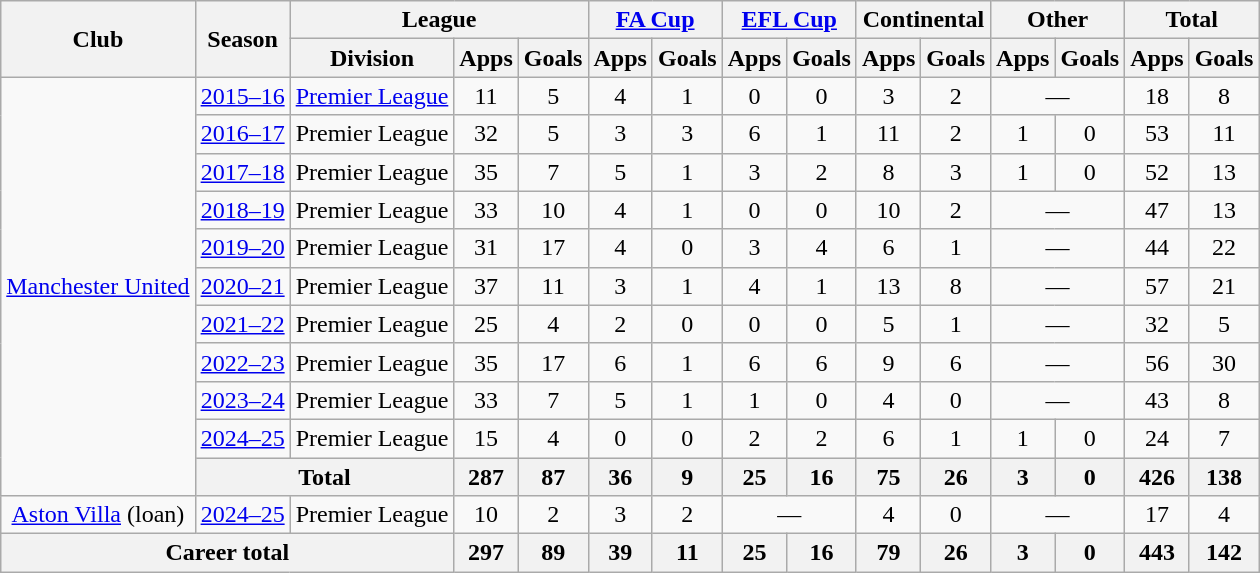<table class="wikitable" style="text-align: center;">
<tr>
<th rowspan="2">Club</th>
<th rowspan="2">Season</th>
<th colspan="3">League</th>
<th colspan="2"><a href='#'>FA Cup</a></th>
<th colspan="2"><a href='#'>EFL Cup</a></th>
<th colspan="2">Continental</th>
<th colspan="2">Other</th>
<th colspan="2">Total</th>
</tr>
<tr>
<th>Division</th>
<th>Apps</th>
<th>Goals</th>
<th>Apps</th>
<th>Goals</th>
<th>Apps</th>
<th>Goals</th>
<th>Apps</th>
<th>Goals</th>
<th>Apps</th>
<th>Goals</th>
<th>Apps</th>
<th>Goals</th>
</tr>
<tr>
<td rowspan="11"><a href='#'>Manchester United</a></td>
<td><a href='#'>2015–16</a></td>
<td><a href='#'>Premier League</a></td>
<td>11</td>
<td>5</td>
<td>4</td>
<td>1</td>
<td>0</td>
<td>0</td>
<td>3</td>
<td>2</td>
<td colspan="2">—</td>
<td>18</td>
<td>8</td>
</tr>
<tr>
<td><a href='#'>2016–17</a></td>
<td>Premier League</td>
<td>32</td>
<td>5</td>
<td>3</td>
<td>3</td>
<td>6</td>
<td>1</td>
<td>11</td>
<td>2</td>
<td>1</td>
<td>0</td>
<td>53</td>
<td>11</td>
</tr>
<tr>
<td><a href='#'>2017–18</a></td>
<td>Premier League</td>
<td>35</td>
<td>7</td>
<td>5</td>
<td>1</td>
<td>3</td>
<td>2</td>
<td>8</td>
<td>3</td>
<td>1</td>
<td>0</td>
<td>52</td>
<td>13</td>
</tr>
<tr>
<td><a href='#'>2018–19</a></td>
<td>Premier League</td>
<td>33</td>
<td>10</td>
<td>4</td>
<td>1</td>
<td>0</td>
<td>0</td>
<td>10</td>
<td>2</td>
<td colspan="2">—</td>
<td>47</td>
<td>13</td>
</tr>
<tr>
<td><a href='#'>2019–20</a></td>
<td>Premier League</td>
<td>31</td>
<td>17</td>
<td>4</td>
<td>0</td>
<td>3</td>
<td>4</td>
<td>6</td>
<td>1</td>
<td colspan="2">—</td>
<td>44</td>
<td>22</td>
</tr>
<tr>
<td><a href='#'>2020–21</a></td>
<td>Premier League</td>
<td>37</td>
<td>11</td>
<td>3</td>
<td>1</td>
<td>4</td>
<td>1</td>
<td>13</td>
<td>8</td>
<td colspan="2">—</td>
<td>57</td>
<td>21</td>
</tr>
<tr>
<td><a href='#'>2021–22</a></td>
<td>Premier League</td>
<td>25</td>
<td>4</td>
<td>2</td>
<td>0</td>
<td>0</td>
<td>0</td>
<td>5</td>
<td>1</td>
<td colspan="2">—</td>
<td>32</td>
<td>5</td>
</tr>
<tr>
<td><a href='#'>2022–23</a></td>
<td>Premier League</td>
<td>35</td>
<td>17</td>
<td>6</td>
<td>1</td>
<td>6</td>
<td>6</td>
<td>9</td>
<td>6</td>
<td colspan="2">—</td>
<td>56</td>
<td>30</td>
</tr>
<tr>
<td><a href='#'>2023–24</a></td>
<td>Premier League</td>
<td>33</td>
<td>7</td>
<td>5</td>
<td>1</td>
<td>1</td>
<td>0</td>
<td>4</td>
<td>0</td>
<td colspan="2">—</td>
<td>43</td>
<td>8</td>
</tr>
<tr>
<td><a href='#'>2024–25</a></td>
<td>Premier League</td>
<td>15</td>
<td>4</td>
<td>0</td>
<td>0</td>
<td>2</td>
<td>2</td>
<td>6</td>
<td>1</td>
<td>1</td>
<td>0</td>
<td>24</td>
<td>7</td>
</tr>
<tr>
<th colspan="2">Total</th>
<th>287</th>
<th>87</th>
<th>36</th>
<th>9</th>
<th>25</th>
<th>16</th>
<th>75</th>
<th>26</th>
<th>3</th>
<th>0</th>
<th>426</th>
<th>138</th>
</tr>
<tr>
<td><a href='#'>Aston Villa</a> (loan)</td>
<td><a href='#'>2024–25</a></td>
<td>Premier League</td>
<td>10</td>
<td>2</td>
<td>3</td>
<td>2</td>
<td colspan="2">—</td>
<td>4</td>
<td>0</td>
<td colspan="2">—</td>
<td>17</td>
<td>4</td>
</tr>
<tr>
<th colspan="3">Career total</th>
<th>297</th>
<th>89</th>
<th>39</th>
<th>11</th>
<th>25</th>
<th>16</th>
<th>79</th>
<th>26</th>
<th>3</th>
<th>0</th>
<th>443</th>
<th>142</th>
</tr>
</table>
